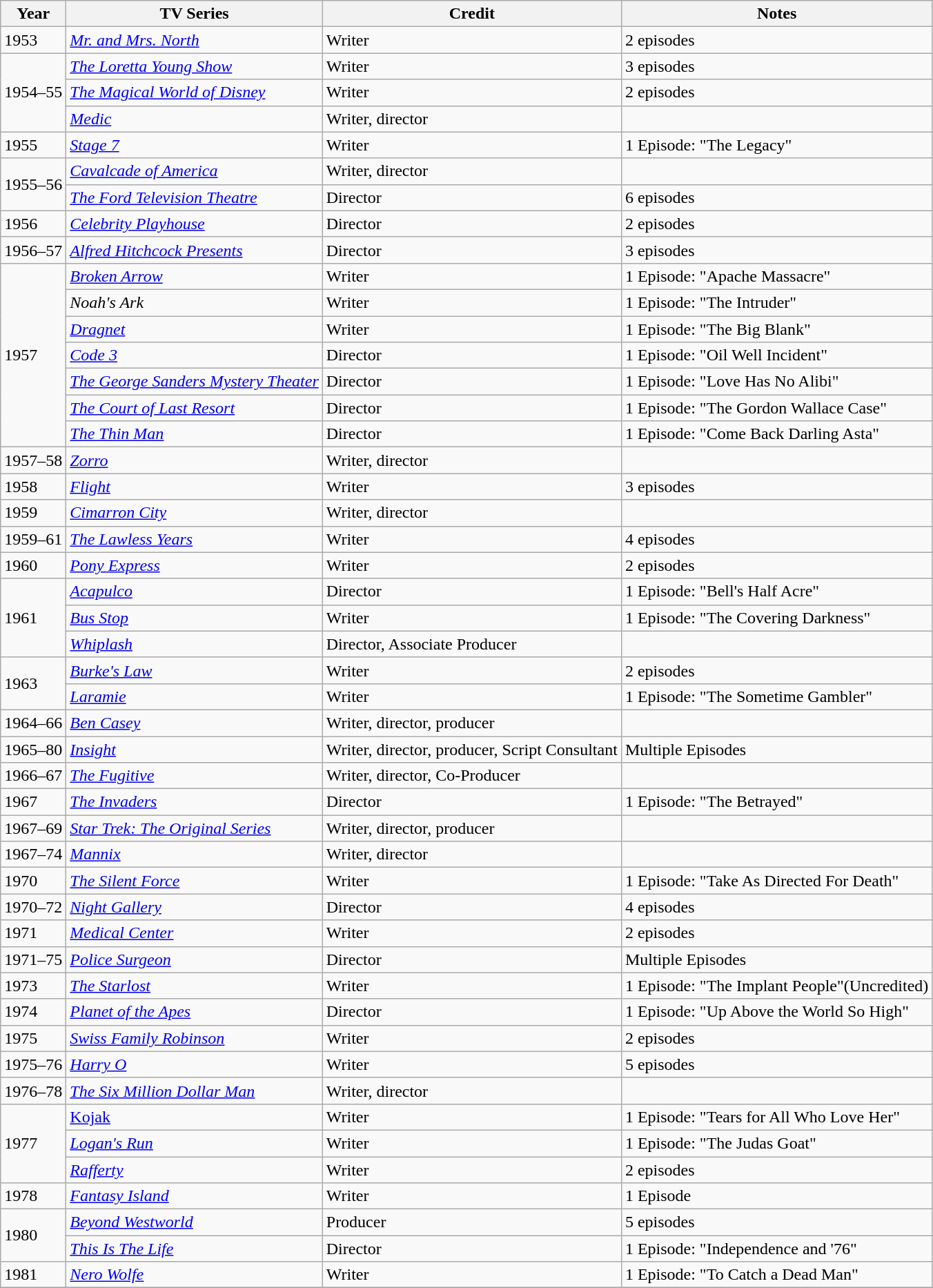<table class="wikitable">
<tr>
<th>Year</th>
<th>TV Series</th>
<th>Credit</th>
<th>Notes</th>
</tr>
<tr>
<td>1953</td>
<td><em><a href='#'>Mr. and Mrs. North</a></em></td>
<td>Writer</td>
<td>2 episodes</td>
</tr>
<tr>
<td rowspan=3>1954–55</td>
<td><em><a href='#'>The Loretta Young Show</a></em></td>
<td>Writer</td>
<td>3 episodes</td>
</tr>
<tr>
<td><em><a href='#'>The Magical World of Disney</a></em></td>
<td>Writer</td>
<td>2 episodes</td>
</tr>
<tr>
<td><em><a href='#'>Medic</a></em></td>
<td>Writer, director</td>
<td></td>
</tr>
<tr>
<td>1955</td>
<td><em><a href='#'>Stage 7</a></em></td>
<td>Writer</td>
<td>1 Episode: "The Legacy"</td>
</tr>
<tr>
<td rowspan=2>1955–56</td>
<td><em><a href='#'>Cavalcade of America</a></em></td>
<td>Writer, director</td>
<td></td>
</tr>
<tr>
<td><em><a href='#'>The Ford Television Theatre</a></em></td>
<td>Director</td>
<td>6 episodes</td>
</tr>
<tr>
<td>1956</td>
<td><em><a href='#'>Celebrity Playhouse</a></em></td>
<td>Director</td>
<td>2 episodes</td>
</tr>
<tr>
<td>1956–57</td>
<td><em><a href='#'>Alfred Hitchcock Presents</a></em></td>
<td>Director</td>
<td>3 episodes</td>
</tr>
<tr>
<td rowspan=7>1957</td>
<td><em><a href='#'>Broken Arrow</a></em></td>
<td>Writer</td>
<td>1 Episode: "Apache Massacre"</td>
</tr>
<tr>
<td><em>Noah's Ark</em></td>
<td>Writer</td>
<td>1 Episode: "The Intruder"</td>
</tr>
<tr>
<td><em><a href='#'>Dragnet</a></em></td>
<td>Writer</td>
<td>1 Episode: "The Big Blank"</td>
</tr>
<tr>
<td><em><a href='#'>Code 3</a></em></td>
<td>Director</td>
<td>1 Episode: "Oil Well Incident"</td>
</tr>
<tr>
<td><em><a href='#'>The George Sanders Mystery Theater</a></em></td>
<td>Director</td>
<td>1 Episode: "Love Has No Alibi"</td>
</tr>
<tr>
<td><em><a href='#'>The Court of Last Resort</a></em></td>
<td>Director</td>
<td>1 Episode: "The Gordon Wallace Case"</td>
</tr>
<tr>
<td><em><a href='#'>The Thin Man</a></em></td>
<td>Director</td>
<td>1 Episode: "Come Back Darling Asta"</td>
</tr>
<tr>
<td>1957–58</td>
<td><em><a href='#'>Zorro</a></em></td>
<td>Writer, director</td>
<td></td>
</tr>
<tr>
<td>1958</td>
<td><em><a href='#'>Flight</a></em></td>
<td>Writer</td>
<td>3 episodes</td>
</tr>
<tr>
<td>1959</td>
<td><em><a href='#'>Cimarron City</a></em></td>
<td>Writer, director</td>
<td></td>
</tr>
<tr>
<td>1959–61</td>
<td><em><a href='#'>The Lawless Years</a></em></td>
<td>Writer</td>
<td>4 episodes</td>
</tr>
<tr>
<td>1960</td>
<td><em><a href='#'>Pony Express</a></em></td>
<td>Writer</td>
<td>2 episodes</td>
</tr>
<tr>
<td rowspan=3>1961</td>
<td><em><a href='#'>Acapulco</a></em></td>
<td>Director</td>
<td>1 Episode: "Bell's Half Acre"</td>
</tr>
<tr>
<td><em><a href='#'>Bus Stop</a></em></td>
<td>Writer</td>
<td>1 Episode: "The Covering Darkness"</td>
</tr>
<tr>
<td><em><a href='#'>Whiplash</a></em></td>
<td>Director, Associate Producer</td>
<td></td>
</tr>
<tr>
<td rowspan=2>1963</td>
<td><em><a href='#'>Burke's Law</a></em></td>
<td>Writer</td>
<td>2 episodes</td>
</tr>
<tr>
<td><em><a href='#'>Laramie</a></em></td>
<td>Writer</td>
<td>1 Episode: "The Sometime Gambler"</td>
</tr>
<tr>
<td>1964–66</td>
<td><em><a href='#'>Ben Casey</a></em></td>
<td>Writer, director, producer</td>
<td></td>
</tr>
<tr>
<td>1965–80</td>
<td><em><a href='#'>Insight</a></em></td>
<td>Writer, director, producer, Script Consultant</td>
<td>Multiple Episodes</td>
</tr>
<tr>
<td>1966–67</td>
<td><em><a href='#'>The Fugitive</a></em></td>
<td>Writer, director, Co-Producer</td>
<td></td>
</tr>
<tr>
<td>1967</td>
<td><em><a href='#'>The Invaders</a></em></td>
<td>Director</td>
<td>1 Episode: "The Betrayed"</td>
</tr>
<tr>
<td>1967–69</td>
<td><em><a href='#'>Star Trek: The Original Series</a></em></td>
<td>Writer, director, producer</td>
<td></td>
</tr>
<tr>
<td>1967–74</td>
<td><em><a href='#'>Mannix</a></em></td>
<td>Writer, director</td>
<td></td>
</tr>
<tr>
<td>1970</td>
<td><em><a href='#'>The Silent Force</a></em></td>
<td>Writer</td>
<td>1 Episode: "Take As Directed For Death"</td>
</tr>
<tr>
<td>1970–72</td>
<td><em><a href='#'>Night Gallery</a></em></td>
<td>Director</td>
<td>4 episodes</td>
</tr>
<tr>
<td>1971</td>
<td><em><a href='#'>Medical Center</a></em></td>
<td>Writer</td>
<td>2 episodes</td>
</tr>
<tr>
<td>1971–75</td>
<td><em><a href='#'>Police Surgeon</a></em></td>
<td>Director</td>
<td>Multiple Episodes</td>
</tr>
<tr>
<td>1973</td>
<td><em><a href='#'>The Starlost</a></em></td>
<td>Writer</td>
<td>1 Episode: "The Implant People"(Uncredited)</td>
</tr>
<tr>
<td>1974</td>
<td><em><a href='#'>Planet of the Apes</a></em></td>
<td>Director</td>
<td>1 Episode: "Up Above the World So High"</td>
</tr>
<tr>
<td>1975</td>
<td><em><a href='#'>Swiss Family Robinson</a></em></td>
<td>Writer</td>
<td>2 episodes</td>
</tr>
<tr>
<td>1975–76</td>
<td><em><a href='#'>Harry O</a></em></td>
<td>Writer</td>
<td>5 episodes</td>
</tr>
<tr>
<td>1976–78</td>
<td><em><a href='#'>The Six Million Dollar Man</a></em></td>
<td>Writer, director</td>
<td></td>
</tr>
<tr>
<td rowspan=3>1977</td>
<td><a href='#'>Kojak</a></td>
<td>Writer</td>
<td>1 Episode: "Tears for All Who Love Her"</td>
</tr>
<tr>
<td><em><a href='#'>Logan's Run</a></em></td>
<td>Writer</td>
<td>1 Episode: "The Judas Goat"</td>
</tr>
<tr>
<td><em><a href='#'>Rafferty</a></em></td>
<td>Writer</td>
<td>2 episodes</td>
</tr>
<tr>
<td>1978</td>
<td><em><a href='#'>Fantasy Island</a></em></td>
<td>Writer</td>
<td>1 Episode</td>
</tr>
<tr>
<td rowspan=2>1980</td>
<td><em><a href='#'>Beyond Westworld</a></em></td>
<td>Producer</td>
<td>5 episodes</td>
</tr>
<tr>
<td><em><a href='#'>This Is The Life</a></em></td>
<td>Director</td>
<td>1 Episode: "Independence and '76"</td>
</tr>
<tr>
<td>1981</td>
<td><em><a href='#'>Nero Wolfe</a></em></td>
<td>Writer</td>
<td>1 Episode: "To Catch a Dead Man"</td>
</tr>
<tr>
</tr>
</table>
